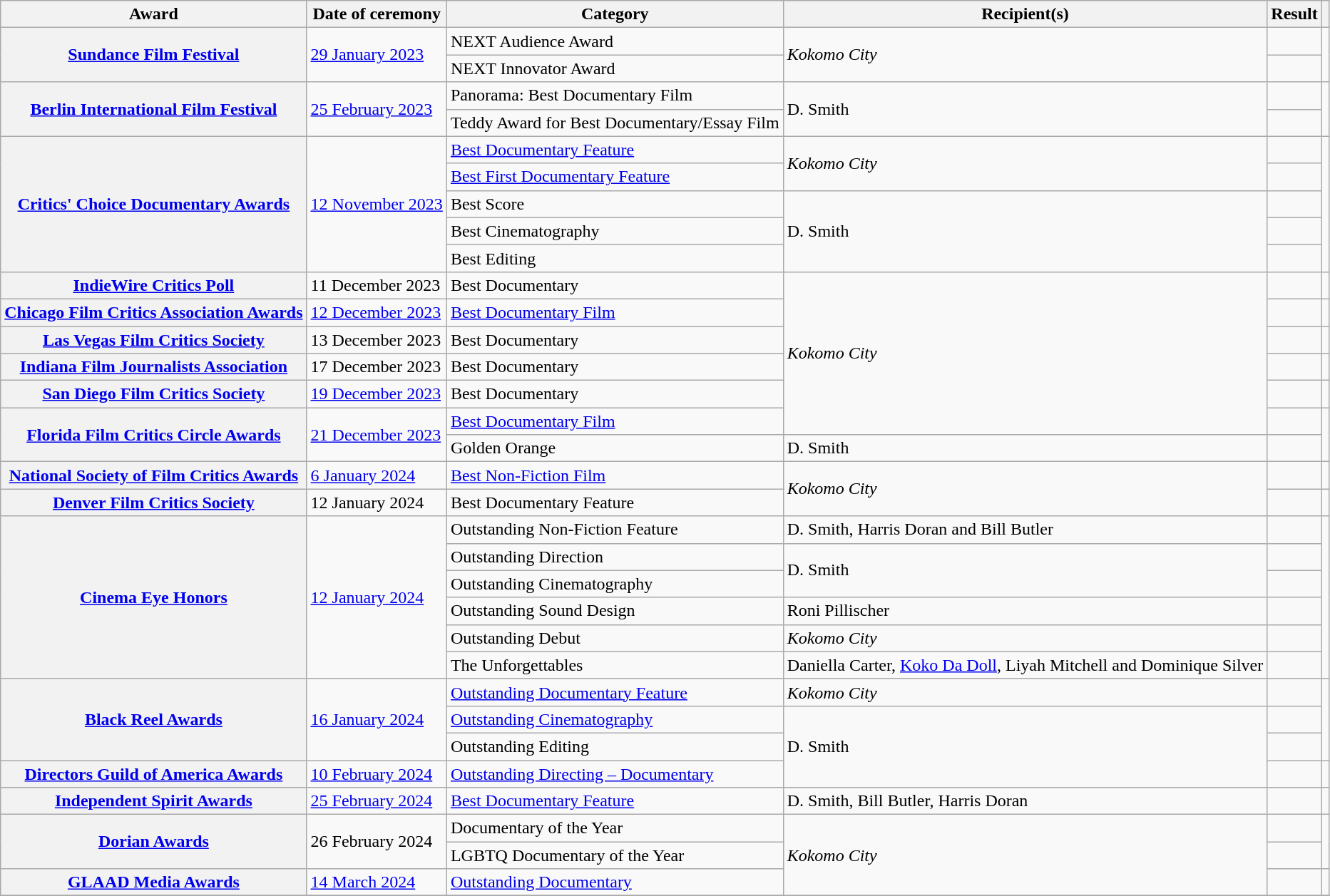<table class="wikitable sortable plainrowheaders">
<tr>
<th scope="col">Award</th>
<th scope="col">Date of ceremony</th>
<th scope="col">Category</th>
<th scope="col">Recipient(s)</th>
<th scope="col">Result</th>
<th scope="col" class="unsortable"></th>
</tr>
<tr>
<th scope="row" rowspan="2"><a href='#'>Sundance Film Festival</a></th>
<td rowspan="2"><a href='#'>29 January 2023</a></td>
<td>NEXT Audience Award</td>
<td rowspan="2"><em>Kokomo City</em></td>
<td></td>
<td align="center" rowspan="2"></td>
</tr>
<tr>
<td>NEXT Innovator Award</td>
<td></td>
</tr>
<tr>
<th scope="row" rowspan="2"><a href='#'>Berlin International Film Festival</a></th>
<td rowspan="2"><a href='#'>25 February 2023</a></td>
<td>Panorama: Best Documentary Film</td>
<td rowspan="2">D. Smith</td>
<td></td>
<td align="center" rowspan="2"></td>
</tr>
<tr>
<td>Teddy Award for Best Documentary/Essay Film</td>
<td></td>
</tr>
<tr>
<th scope="row" rowspan="5"><a href='#'>Critics' Choice Documentary Awards</a></th>
<td rowspan="5"><a href='#'>12 November 2023</a></td>
<td><a href='#'>Best Documentary Feature</a></td>
<td rowspan="2"><em>Kokomo City</em></td>
<td></td>
<td align="center" rowspan="5"></td>
</tr>
<tr>
<td><a href='#'>Best First Documentary Feature</a></td>
<td></td>
</tr>
<tr>
<td>Best Score</td>
<td rowspan="3">D. Smith</td>
<td></td>
</tr>
<tr>
<td>Best Cinematography</td>
<td></td>
</tr>
<tr>
<td>Best Editing</td>
<td></td>
</tr>
<tr>
<th scope="row"><a href='#'>IndieWire Critics Poll</a></th>
<td>11 December 2023</td>
<td>Best Documentary</td>
<td rowspan="6"><em>Kokomo City</em></td>
<td></td>
<td align="center"></td>
</tr>
<tr>
<th scope="row"><a href='#'>Chicago Film Critics Association Awards</a></th>
<td><a href='#'>12 December 2023</a></td>
<td><a href='#'>Best Documentary Film</a></td>
<td></td>
<td align="center"></td>
</tr>
<tr>
<th scope="row"><a href='#'>Las Vegas Film Critics Society</a></th>
<td>13 December 2023</td>
<td>Best Documentary</td>
<td></td>
<td align="center"></td>
</tr>
<tr>
<th scope="row"><a href='#'>Indiana Film Journalists Association</a></th>
<td>17 December 2023</td>
<td>Best Documentary</td>
<td></td>
<td align="center"><br></td>
</tr>
<tr>
<th scope="row"><a href='#'>San Diego Film Critics Society</a></th>
<td><a href='#'>19 December 2023</a></td>
<td>Best Documentary</td>
<td></td>
<td align="center"></td>
</tr>
<tr>
<th scope="row" rowspan="2"><a href='#'>Florida Film Critics Circle Awards</a></th>
<td rowspan="2"><a href='#'>21 December 2023</a></td>
<td><a href='#'>Best Documentary Film</a></td>
<td></td>
<td rowspan="2" align="center"></td>
</tr>
<tr>
<td>Golden Orange</td>
<td>D. Smith</td>
<td></td>
</tr>
<tr>
<th scope="row"><a href='#'>National Society of Film Critics Awards</a></th>
<td><a href='#'>6 January 2024</a></td>
<td><a href='#'>Best Non-Fiction Film</a></td>
<td rowspan="2"><em>Kokomo City</em></td>
<td></td>
<td align="center"></td>
</tr>
<tr>
<th scope="row"><a href='#'>Denver Film Critics Society</a></th>
<td>12 January 2024</td>
<td>Best Documentary Feature</td>
<td></td>
<td align="center"></td>
</tr>
<tr>
<th scope="row" rowspan="6"><a href='#'>Cinema Eye Honors</a></th>
<td rowspan="6"><a href='#'>12 January 2024</a></td>
<td>Outstanding Non-Fiction Feature</td>
<td>D. Smith, Harris Doran and Bill Butler</td>
<td></td>
<td align="center" rowspan="6"></td>
</tr>
<tr>
<td>Outstanding Direction</td>
<td rowspan="2">D. Smith</td>
<td></td>
</tr>
<tr>
<td>Outstanding Cinematography</td>
<td></td>
</tr>
<tr>
<td>Outstanding Sound Design</td>
<td>Roni Pillischer</td>
<td></td>
</tr>
<tr>
<td>Outstanding Debut</td>
<td><em>Kokomo City</em></td>
<td></td>
</tr>
<tr>
<td>The Unforgettables</td>
<td>Daniella Carter, <a href='#'>Koko Da Doll</a>, Liyah Mitchell and Dominique Silver</td>
<td></td>
</tr>
<tr>
<th scope="row" rowspan="3"><a href='#'>Black Reel Awards</a></th>
<td rowspan="3"><a href='#'>16 January 2024</a></td>
<td><a href='#'>Outstanding Documentary Feature</a></td>
<td><em>Kokomo City</em></td>
<td></td>
<td align="center" rowspan="3"></td>
</tr>
<tr>
<td><a href='#'>Outstanding Cinematography</a></td>
<td rowspan="3">D. Smith</td>
<td></td>
</tr>
<tr>
<td>Outstanding Editing</td>
<td></td>
</tr>
<tr>
<th scope="row"><a href='#'>Directors Guild of America Awards</a></th>
<td><a href='#'>10 February 2024</a></td>
<td><a href='#'>Outstanding Directing – Documentary</a></td>
<td></td>
<td align="center"></td>
</tr>
<tr>
<th scope="row"><a href='#'>Independent Spirit Awards</a></th>
<td><a href='#'>25 February 2024</a></td>
<td><a href='#'>Best Documentary Feature</a></td>
<td>D. Smith, Bill Butler, Harris Doran</td>
<td></td>
<td align="center"></td>
</tr>
<tr>
<th scope="row" rowspan="2"><a href='#'>Dorian Awards</a></th>
<td rowspan="2">26 February 2024</td>
<td>Documentary of the Year</td>
<td rowspan="3"><em>Kokomo City</em></td>
<td></td>
<td rowspan="2" align="center"></td>
</tr>
<tr>
<td>LGBTQ Documentary of the Year</td>
<td></td>
</tr>
<tr>
<th scope="row"><a href='#'>GLAAD Media Awards</a></th>
<td><a href='#'>14 March 2024</a></td>
<td><a href='#'>Outstanding Documentary</a></td>
<td></td>
<td align="center"></td>
</tr>
<tr>
</tr>
</table>
